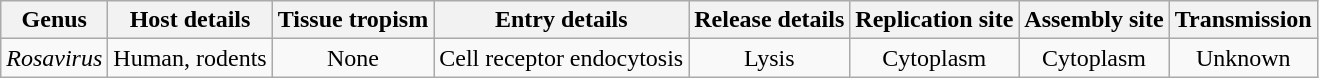<table class="wikitable sortable" style="text-align:center">
<tr>
<th>Genus</th>
<th>Host details</th>
<th>Tissue tropism</th>
<th>Entry details</th>
<th>Release details</th>
<th>Replication site</th>
<th>Assembly site</th>
<th>Transmission</th>
</tr>
<tr>
<td><em>Rosavirus</em></td>
<td>Human, rodents</td>
<td>None</td>
<td>Cell receptor endocytosis</td>
<td>Lysis</td>
<td>Cytoplasm</td>
<td>Cytoplasm</td>
<td>Unknown</td>
</tr>
</table>
